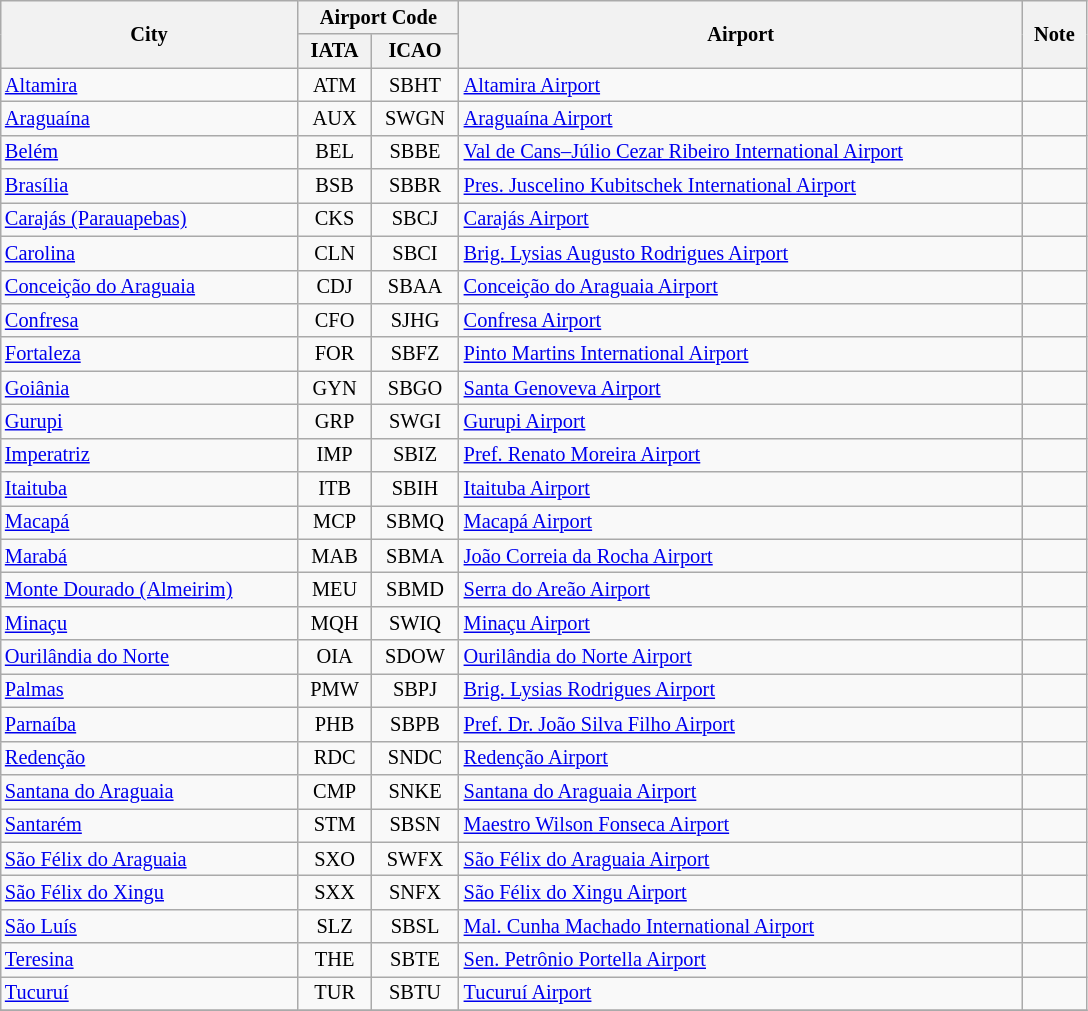<table class="wikitable" style="margin:1em auto; font-size: 85%" width="725" align=center>
<tr>
<th rowspan="2">City</th>
<th colspan="2">Airport Code</th>
<th rowspan="2">Airport</th>
<th rowspan="2">Note</th>
</tr>
<tr>
<th>IATA</th>
<th>ICAO</th>
</tr>
<tr>
<td><a href='#'>Altamira</a></td>
<td align=center>ATM</td>
<td align=center>SBHT</td>
<td><a href='#'>Altamira Airport</a></td>
<td></td>
</tr>
<tr>
<td><a href='#'>Araguaína</a></td>
<td align=center>AUX</td>
<td align=center>SWGN</td>
<td><a href='#'>Araguaína Airport</a></td>
<td></td>
</tr>
<tr>
<td><a href='#'>Belém</a></td>
<td align=center>BEL</td>
<td align=center>SBBE</td>
<td><a href='#'>Val de Cans–Júlio Cezar Ribeiro International Airport</a></td>
<td></td>
</tr>
<tr>
<td><a href='#'>Brasília</a></td>
<td align=center>BSB</td>
<td align=center>SBBR</td>
<td><a href='#'>Pres. Juscelino Kubitschek International Airport</a></td>
<td></td>
</tr>
<tr>
<td><a href='#'>Carajás (Parauapebas)</a></td>
<td align=center>CKS</td>
<td align=center>SBCJ</td>
<td><a href='#'>Carajás Airport</a></td>
<td></td>
</tr>
<tr>
<td><a href='#'>Carolina</a></td>
<td align=center>CLN</td>
<td align=center>SBCI</td>
<td><a href='#'>Brig. Lysias Augusto Rodrigues Airport</a></td>
<td></td>
</tr>
<tr>
<td><a href='#'>Conceição do Araguaia</a></td>
<td align=center>CDJ</td>
<td align=center>SBAA</td>
<td><a href='#'>Conceição do Araguaia Airport</a></td>
<td></td>
</tr>
<tr>
<td><a href='#'>Confresa</a></td>
<td align=center>CFO</td>
<td align=center>SJHG</td>
<td><a href='#'>Confresa Airport</a></td>
<td></td>
</tr>
<tr>
<td><a href='#'>Fortaleza</a></td>
<td align=center>FOR</td>
<td align=center>SBFZ</td>
<td><a href='#'>Pinto Martins International Airport</a></td>
<td></td>
</tr>
<tr>
<td><a href='#'>Goiânia</a></td>
<td align=center>GYN</td>
<td align=center>SBGO</td>
<td><a href='#'>Santa Genoveva Airport</a></td>
<td></td>
</tr>
<tr>
<td><a href='#'>Gurupi</a></td>
<td align=center>GRP</td>
<td align=center>SWGI</td>
<td><a href='#'>Gurupi Airport</a></td>
<td></td>
</tr>
<tr>
<td><a href='#'>Imperatriz</a></td>
<td align=center>IMP</td>
<td align=center>SBIZ</td>
<td><a href='#'>Pref. Renato Moreira Airport</a></td>
<td></td>
</tr>
<tr>
<td><a href='#'>Itaituba</a></td>
<td align=center>ITB</td>
<td align=center>SBIH</td>
<td><a href='#'>Itaituba Airport</a></td>
<td></td>
</tr>
<tr>
<td><a href='#'>Macapá</a></td>
<td align=center>MCP</td>
<td align=center>SBMQ</td>
<td><a href='#'>Macapá Airport</a></td>
<td></td>
</tr>
<tr>
<td><a href='#'>Marabá</a></td>
<td align=center>MAB</td>
<td align=center>SBMA</td>
<td><a href='#'>João Correia da Rocha Airport</a></td>
<td></td>
</tr>
<tr>
<td><a href='#'>Monte Dourado (Almeirim)</a></td>
<td align=center>MEU</td>
<td align=center>SBMD</td>
<td><a href='#'>Serra do Areão Airport</a></td>
<td></td>
</tr>
<tr>
<td><a href='#'>Minaçu</a></td>
<td align=center>MQH</td>
<td align=center>SWIQ</td>
<td><a href='#'>Minaçu Airport</a></td>
<td></td>
</tr>
<tr>
<td><a href='#'>Ourilândia do Norte</a></td>
<td align=center>OIA</td>
<td align=center>SDOW</td>
<td><a href='#'>Ourilândia do Norte Airport</a></td>
<td></td>
</tr>
<tr>
<td><a href='#'>Palmas</a></td>
<td align=center>PMW</td>
<td align=center>SBPJ</td>
<td><a href='#'>Brig. Lysias Rodrigues Airport</a></td>
<td></td>
</tr>
<tr>
<td><a href='#'>Parnaíba</a></td>
<td align=center>PHB</td>
<td align=center>SBPB</td>
<td><a href='#'>Pref. Dr. João Silva Filho Airport</a></td>
<td></td>
</tr>
<tr>
<td><a href='#'>Redenção</a></td>
<td align=center>RDC</td>
<td align=center>SNDC</td>
<td><a href='#'>Redenção Airport</a></td>
<td></td>
</tr>
<tr>
<td><a href='#'>Santana do Araguaia</a></td>
<td align=center>CMP</td>
<td align=center>SNKE</td>
<td><a href='#'>Santana do Araguaia Airport</a></td>
<td></td>
</tr>
<tr>
<td><a href='#'>Santarém</a></td>
<td align=center>STM</td>
<td align=center>SBSN</td>
<td><a href='#'>Maestro Wilson Fonseca Airport</a></td>
<td></td>
</tr>
<tr>
<td><a href='#'>São Félix do Araguaia</a></td>
<td align=center>SXO</td>
<td align=center>SWFX</td>
<td><a href='#'>São Félix do Araguaia Airport</a></td>
<td></td>
</tr>
<tr>
<td><a href='#'>São Félix do Xingu</a></td>
<td align=center>SXX</td>
<td align=center>SNFX</td>
<td><a href='#'>São Félix do Xingu Airport</a></td>
<td></td>
</tr>
<tr>
<td><a href='#'>São Luís</a></td>
<td align=center>SLZ</td>
<td align=center>SBSL</td>
<td><a href='#'>Mal. Cunha Machado International Airport</a></td>
<td></td>
</tr>
<tr>
<td><a href='#'>Teresina</a></td>
<td align=center>THE</td>
<td align=center>SBTE</td>
<td><a href='#'>Sen. Petrônio Portella Airport</a></td>
<td></td>
</tr>
<tr>
<td><a href='#'>Tucuruí</a></td>
<td align=center>TUR</td>
<td align=center>SBTU</td>
<td><a href='#'>Tucuruí Airport</a></td>
<td></td>
</tr>
<tr>
</tr>
</table>
